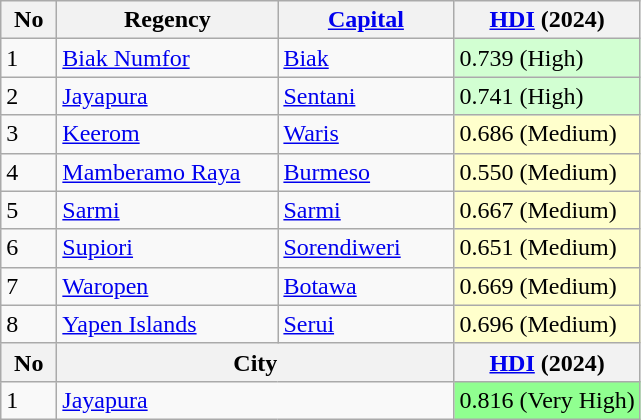<table class="wikitable sortable">
<tr>
<th width="30">No</th>
<th width="140">Regency</th>
<th width="110"><a href='#'>Capital</a></th>
<th><a href='#'>HDI</a> (2024)</th>
</tr>
<tr>
<td>1</td>
<td><a href='#'>Biak Numfor</a></td>
<td><a href='#'>Biak</a></td>
<td style="background-color:#D2FFD2">0.739 (High)</td>
</tr>
<tr>
<td>2</td>
<td><a href='#'>Jayapura</a></td>
<td><a href='#'>Sentani</a></td>
<td style="background-color:#D2FFD2">0.741 (High)</td>
</tr>
<tr>
<td>3</td>
<td><a href='#'>Keerom</a></td>
<td><a href='#'>Waris</a></td>
<td style="background-color:#FFFFCC">0.686 (Medium)</td>
</tr>
<tr>
<td>4</td>
<td><a href='#'>Mamberamo Raya</a></td>
<td><a href='#'>Burmeso</a></td>
<td style="background-color:#FFFFCC">0.550 (Medium)</td>
</tr>
<tr>
<td>5</td>
<td><a href='#'>Sarmi</a></td>
<td><a href='#'>Sarmi</a></td>
<td style="background-color:#FFFFCC">0.667 (Medium)</td>
</tr>
<tr>
<td>6</td>
<td><a href='#'>Supiori</a></td>
<td><a href='#'>Sorendiweri</a></td>
<td style="background-color:#FFFFCC">0.651 (Medium)</td>
</tr>
<tr>
<td>7</td>
<td><a href='#'>Waropen</a></td>
<td><a href='#'>Botawa</a></td>
<td style="background-color:#FFFFCC">0.669 (Medium)</td>
</tr>
<tr>
<td>8</td>
<td><a href='#'>Yapen Islands</a></td>
<td><a href='#'>Serui</a></td>
<td style="background-color:#FFFFCC">0.696 (Medium)</td>
</tr>
<tr>
<th>No</th>
<th colspan="2">City</th>
<th><a href='#'>HDI</a> (2024)</th>
</tr>
<tr>
<td>1</td>
<td colspan="2"><a href='#'>Jayapura</a></td>
<td style="background-color:#90FF90">0.816 (Very High)</td>
</tr>
</table>
